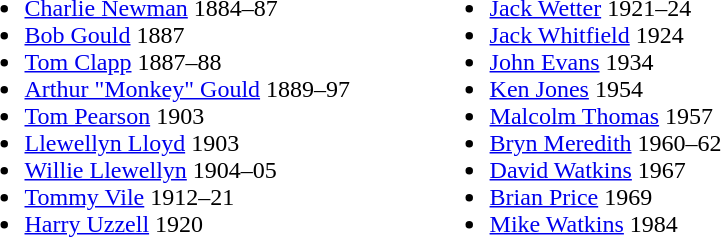<table>
<tr>
<td valign="top"><br><ul><li><a href='#'>Charlie Newman</a> 1884–87</li><li><a href='#'>Bob Gould</a> 1887</li><li><a href='#'>Tom Clapp</a> 1887–88</li><li><a href='#'>Arthur "Monkey" Gould</a> 1889–97</li><li><a href='#'>Tom Pearson</a> 1903</li><li><a href='#'>Llewellyn Lloyd</a> 1903</li><li><a href='#'>Willie Llewellyn</a> 1904–05</li><li><a href='#'>Tommy Vile</a> 1912–21</li><li><a href='#'>Harry Uzzell</a> 1920</li></ul></td>
<td width="45"> </td>
<td valign="top"><br><ul><li><a href='#'>Jack Wetter</a> 1921–24</li><li><a href='#'>Jack Whitfield</a> 1924</li><li><a href='#'>John Evans</a> 1934</li><li><a href='#'>Ken Jones</a> 1954</li><li><a href='#'>Malcolm Thomas</a> 1957</li><li><a href='#'>Bryn Meredith</a> 1960–62</li><li><a href='#'>David Watkins</a> 1967</li><li><a href='#'>Brian Price</a> 1969</li><li><a href='#'>Mike Watkins</a> 1984</li></ul></td>
<td width="45"> </td>
</tr>
</table>
